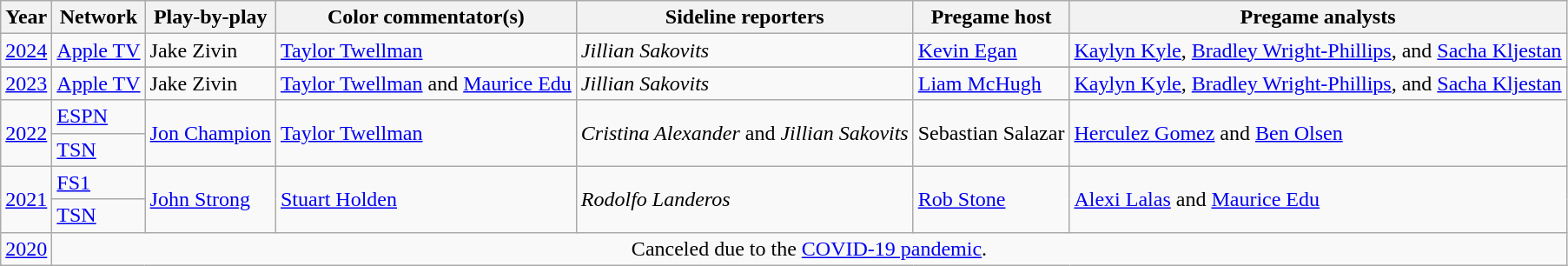<table class="wikitable">
<tr>
<th><strong>Year</strong></th>
<th><strong>Network</strong></th>
<th><strong>Play-by-play</strong></th>
<th><strong>Color commentator(s)</strong></th>
<th><strong>Sideline reporters</strong></th>
<th><strong>Pregame host</strong></th>
<th><strong>Pregame analysts</strong></th>
</tr>
<tr>
<td><a href='#'>2024</a></td>
<td><a href='#'>Apple TV</a></td>
<td>Jake Zivin</td>
<td><a href='#'>Taylor Twellman</a></td>
<td><em>Jillian Sakovits</em></td>
<td><a href='#'>Kevin Egan</a></td>
<td><a href='#'>Kaylyn Kyle</a>, <a href='#'>Bradley Wright-Phillips</a>, and <a href='#'>Sacha Kljestan</a></td>
</tr>
<tr>
</tr>
<tr>
<td><a href='#'>2023</a></td>
<td><a href='#'>Apple TV</a></td>
<td>Jake Zivin</td>
<td><a href='#'>Taylor Twellman</a> and <a href='#'>Maurice Edu</a></td>
<td><em>Jillian Sakovits</em></td>
<td><a href='#'>Liam McHugh</a></td>
<td><a href='#'>Kaylyn Kyle</a>, <a href='#'>Bradley Wright-Phillips</a>, and <a href='#'>Sacha Kljestan</a></td>
</tr>
<tr>
<td rowspan="2"><a href='#'>2022</a></td>
<td><a href='#'>ESPN</a></td>
<td rowspan="2"><a href='#'>Jon Champion</a></td>
<td rowspan="2"><a href='#'>Taylor Twellman</a></td>
<td rowspan="2"><em>Cristina Alexander</em> and <em>Jillian Sakovits</em></td>
<td rowspan="2">Sebastian Salazar</td>
<td rowspan="2"><a href='#'>Herculez Gomez</a> and <a href='#'>Ben Olsen</a></td>
</tr>
<tr>
<td><a href='#'>TSN</a></td>
</tr>
<tr>
<td rowspan="2"><a href='#'>2021</a></td>
<td><a href='#'>FS1</a></td>
<td rowspan="2"><a href='#'>John Strong</a></td>
<td rowspan="2"><a href='#'>Stuart Holden</a></td>
<td rowspan="2"><em>Rodolfo Landeros</em></td>
<td rowspan="2"><a href='#'>Rob Stone</a></td>
<td rowspan="2"><a href='#'>Alexi Lalas</a> and <a href='#'>Maurice Edu</a></td>
</tr>
<tr>
<td><a href='#'>TSN</a></td>
</tr>
<tr>
<td><a href='#'>2020</a></td>
<td colspan="6"  align="center">Canceled due to the <a href='#'>COVID-19 pandemic</a>.</td>
</tr>
</table>
